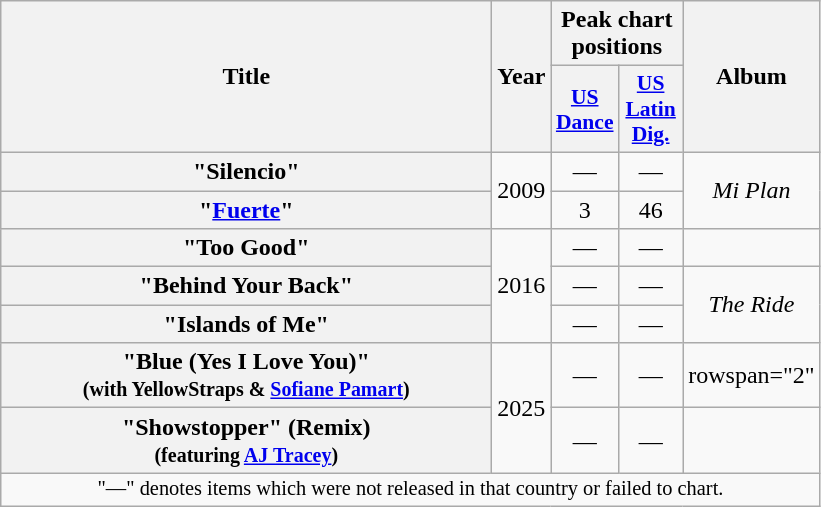<table class="wikitable plainrowheaders" style="text-align:center;">
<tr>
<th scope="col" rowspan="2" style="width:20em;">Title</th>
<th scope="col" rowspan="2">Year</th>
<th scope="col" colspan="2">Peak chart positions</th>
<th scope="col" rowspan="2">Album</th>
</tr>
<tr>
<th scope="col" style="width:2.5em; font-size:90%;"><a href='#'>US<br>Dance</a><br></th>
<th scope="col" style="width:2.5em; font-size:90%;"><a href='#'>US<br>Latin<br>Dig.</a><br></th>
</tr>
<tr>
<th scope="row">"Silencio"<br></th>
<td rowspan="2">2009</td>
<td>—</td>
<td>—</td>
<td rowspan="2"><em>Mi Plan</em></td>
</tr>
<tr>
<th scope="row">"<a href='#'>Fuerte</a>"<br></th>
<td>3</td>
<td>46</td>
</tr>
<tr>
<th scope="row">"Too Good"</th>
<td rowspan="3">2016</td>
<td>—</td>
<td>—</td>
<td></td>
</tr>
<tr>
<th scope="row">"Behind Your Back"</th>
<td>—</td>
<td>—</td>
<td rowspan="2"><em>The Ride</em></td>
</tr>
<tr>
<th scope="row">"Islands of Me"</th>
<td>—</td>
<td>—</td>
</tr>
<tr>
<th scope="row">"Blue (Yes I Love You)"<br><small>(with YellowStraps & <a href='#'>Sofiane Pamart</a>)</small></th>
<td rowspan="2">2025</td>
<td>—</td>
<td>—</td>
<td>rowspan="2" </td>
</tr>
<tr>
<th scope="row">"Showstopper" (Remix)<br><small>(featuring <a href='#'>AJ Tracey</a>)</small></th>
<td>—</td>
<td>—</td>
</tr>
<tr>
<td colspan="15" style="font-size:85%">"—" denotes items which were not released in that country or failed to chart.</td>
</tr>
</table>
